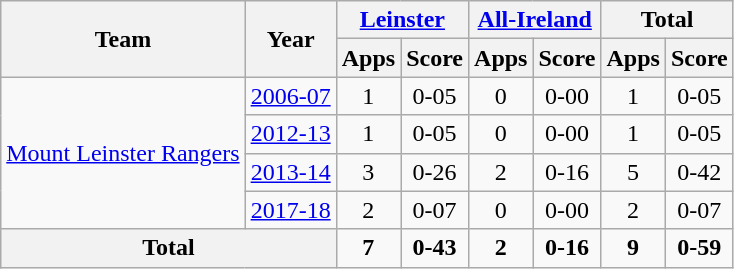<table class="wikitable" style="text-align:center">
<tr>
<th rowspan="2">Team</th>
<th rowspan="2">Year</th>
<th colspan="2"><a href='#'>Leinster</a></th>
<th colspan="2"><a href='#'>All-Ireland</a></th>
<th colspan="2">Total</th>
</tr>
<tr>
<th>Apps</th>
<th>Score</th>
<th>Apps</th>
<th>Score</th>
<th>Apps</th>
<th>Score</th>
</tr>
<tr>
<td rowspan="4"><a href='#'>Mount Leinster Rangers</a></td>
<td><a href='#'>2006-07</a></td>
<td>1</td>
<td>0-05</td>
<td>0</td>
<td>0-00</td>
<td>1</td>
<td>0-05</td>
</tr>
<tr>
<td><a href='#'>2012-13</a></td>
<td>1</td>
<td>0-05</td>
<td>0</td>
<td>0-00</td>
<td>1</td>
<td>0-05</td>
</tr>
<tr>
<td><a href='#'>2013-14</a></td>
<td>3</td>
<td>0-26</td>
<td>2</td>
<td>0-16</td>
<td>5</td>
<td>0-42</td>
</tr>
<tr>
<td><a href='#'>2017-18</a></td>
<td>2</td>
<td>0-07</td>
<td>0</td>
<td>0-00</td>
<td>2</td>
<td>0-07</td>
</tr>
<tr>
<th colspan="2">Total</th>
<td><strong>7</strong></td>
<td><strong>0-43</strong></td>
<td><strong>2</strong></td>
<td><strong>0-16</strong></td>
<td><strong>9</strong></td>
<td><strong>0-59</strong></td>
</tr>
</table>
